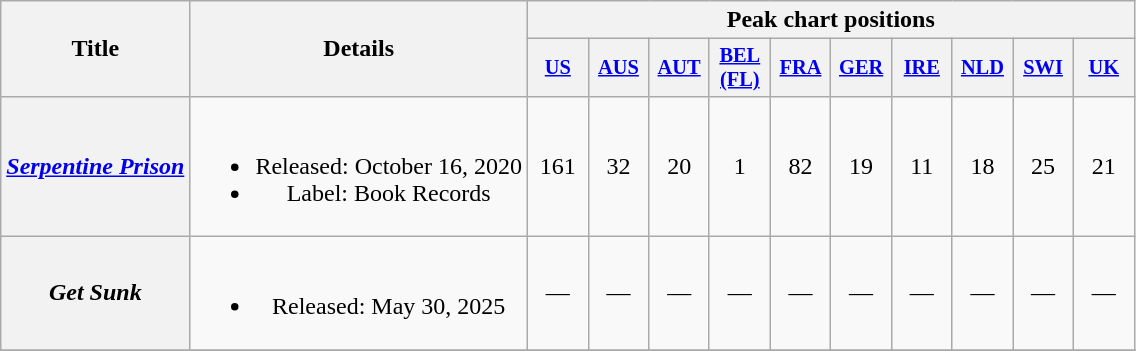<table class="wikitable plainrowheaders" style="text-align:center;">
<tr>
<th scope="col" rowspan="2">Title</th>
<th scope="col" rowspan="2">Details</th>
<th scope="col" colspan="10">Peak chart positions</th>
</tr>
<tr>
<th scope="col" style="width:2.5em;font-size:85%;"><a href='#'>US</a><br></th>
<th scope="col" style="width:2.5em;font-size:85%;"><a href='#'>AUS</a><br></th>
<th scope="col" style="width:2.5em;font-size:85%;"><a href='#'>AUT</a><br></th>
<th scope="col" style="width:2.5em;font-size:85%;"><a href='#'>BEL<br>(FL)</a><br></th>
<th scope="col" style="width:2.5em;font-size:85%;"><a href='#'>FRA</a><br></th>
<th scope="col" style="width:2.5em;font-size:85%;"><a href='#'>GER</a><br></th>
<th scope="col" style="width:2.5em;font-size:85%;"><a href='#'>IRE</a><br></th>
<th scope="col" style="width:2.5em;font-size:85%;"><a href='#'>NLD</a><br></th>
<th scope="col" style="width:2.5em;font-size:85%;"><a href='#'>SWI</a><br></th>
<th scope="col" style="width:2.5em;font-size:85%;"><a href='#'>UK</a><br></th>
</tr>
<tr>
<th scope="row"><em><a href='#'>Serpentine Prison</a></em></th>
<td><br><ul><li>Released: October 16, 2020</li><li>Label: Book Records</li></ul></td>
<td>161</td>
<td>32</td>
<td>20</td>
<td>1</td>
<td>82</td>
<td>19</td>
<td>11</td>
<td>18</td>
<td>25</td>
<td>21</td>
</tr>
<tr>
<th scope="row"><em>Get Sunk</em></th>
<td><br><ul><li>Released: May 30, 2025</li></ul></td>
<td>—</td>
<td>—</td>
<td>—</td>
<td>—</td>
<td>—</td>
<td>—</td>
<td>—</td>
<td>—</td>
<td>—</td>
<td>—</td>
</tr>
<tr>
</tr>
</table>
